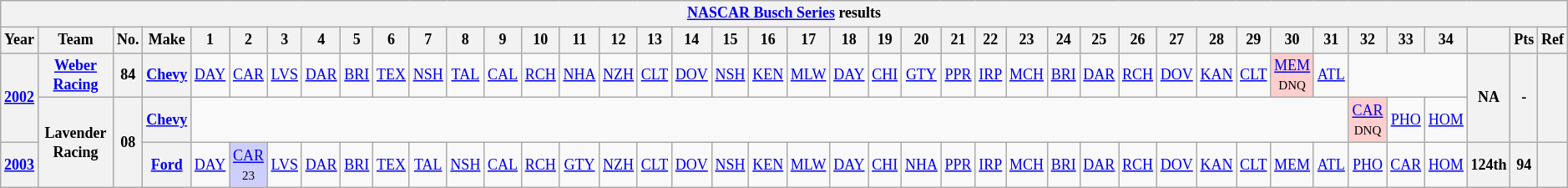<table class="wikitable" style="text-align:center; font-size:75%">
<tr>
<th colspan=42><a href='#'>NASCAR Busch Series</a> results</th>
</tr>
<tr>
<th>Year</th>
<th>Team</th>
<th>No.</th>
<th>Make</th>
<th>1</th>
<th>2</th>
<th>3</th>
<th>4</th>
<th>5</th>
<th>6</th>
<th>7</th>
<th>8</th>
<th>9</th>
<th>10</th>
<th>11</th>
<th>12</th>
<th>13</th>
<th>14</th>
<th>15</th>
<th>16</th>
<th>17</th>
<th>18</th>
<th>19</th>
<th>20</th>
<th>21</th>
<th>22</th>
<th>23</th>
<th>24</th>
<th>25</th>
<th>26</th>
<th>27</th>
<th>28</th>
<th>29</th>
<th>30</th>
<th>31</th>
<th>32</th>
<th>33</th>
<th>34</th>
<th></th>
<th>Pts</th>
<th>Ref</th>
</tr>
<tr>
<th rowspan=2><a href='#'>2002</a></th>
<th><a href='#'>Weber Racing</a></th>
<th>84</th>
<th><a href='#'>Chevy</a></th>
<td><a href='#'>DAY</a></td>
<td><a href='#'>CAR</a></td>
<td><a href='#'>LVS</a></td>
<td><a href='#'>DAR</a></td>
<td><a href='#'>BRI</a></td>
<td><a href='#'>TEX</a></td>
<td><a href='#'>NSH</a></td>
<td><a href='#'>TAL</a></td>
<td><a href='#'>CAL</a></td>
<td><a href='#'>RCH</a></td>
<td><a href='#'>NHA</a></td>
<td><a href='#'>NZH</a></td>
<td><a href='#'>CLT</a></td>
<td><a href='#'>DOV</a></td>
<td><a href='#'>NSH</a></td>
<td><a href='#'>KEN</a></td>
<td><a href='#'>MLW</a></td>
<td><a href='#'>DAY</a></td>
<td><a href='#'>CHI</a></td>
<td><a href='#'>GTY</a></td>
<td><a href='#'>PPR</a></td>
<td><a href='#'>IRP</a></td>
<td><a href='#'>MCH</a></td>
<td><a href='#'>BRI</a></td>
<td><a href='#'>DAR</a></td>
<td><a href='#'>RCH</a></td>
<td><a href='#'>DOV</a></td>
<td><a href='#'>KAN</a></td>
<td><a href='#'>CLT</a></td>
<td style="background:#FFCFCF;"><a href='#'>MEM</a><br><small>DNQ</small></td>
<td><a href='#'>ATL</a></td>
<td colspan=3></td>
<th rowspan=2>NA</th>
<th rowspan=2>-</th>
<th rowspan=2></th>
</tr>
<tr>
<th rowspan=2>Lavender Racing</th>
<th rowspan=2>08</th>
<th><a href='#'>Chevy</a></th>
<td colspan=31></td>
<td style="background:#FFCFCF;"><a href='#'>CAR</a><br><small>DNQ</small></td>
<td><a href='#'>PHO</a></td>
<td><a href='#'>HOM</a></td>
</tr>
<tr>
<th><a href='#'>2003</a></th>
<th><a href='#'>Ford</a></th>
<td><a href='#'>DAY</a></td>
<td style="background:#CFCFFF;"><a href='#'>CAR</a><br><small>23</small></td>
<td><a href='#'>LVS</a></td>
<td><a href='#'>DAR</a></td>
<td><a href='#'>BRI</a></td>
<td><a href='#'>TEX</a></td>
<td><a href='#'>TAL</a></td>
<td><a href='#'>NSH</a></td>
<td><a href='#'>CAL</a></td>
<td><a href='#'>RCH</a></td>
<td><a href='#'>GTY</a></td>
<td><a href='#'>NZH</a></td>
<td><a href='#'>CLT</a></td>
<td><a href='#'>DOV</a></td>
<td><a href='#'>NSH</a></td>
<td><a href='#'>KEN</a></td>
<td><a href='#'>MLW</a></td>
<td><a href='#'>DAY</a></td>
<td><a href='#'>CHI</a></td>
<td><a href='#'>NHA</a></td>
<td><a href='#'>PPR</a></td>
<td><a href='#'>IRP</a></td>
<td><a href='#'>MCH</a></td>
<td><a href='#'>BRI</a></td>
<td><a href='#'>DAR</a></td>
<td><a href='#'>RCH</a></td>
<td><a href='#'>DOV</a></td>
<td><a href='#'>KAN</a></td>
<td><a href='#'>CLT</a></td>
<td><a href='#'>MEM</a></td>
<td><a href='#'>ATL</a></td>
<td><a href='#'>PHO</a></td>
<td><a href='#'>CAR</a></td>
<td><a href='#'>HOM</a></td>
<th>124th</th>
<th>94</th>
<th></th>
</tr>
</table>
